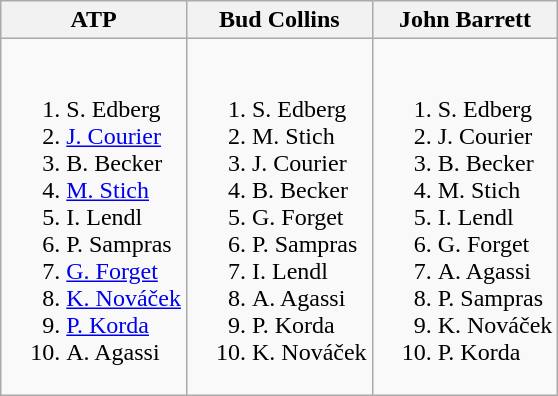<table class="wikitable">
<tr>
<th>ATP</th>
<th>Bud Collins</th>
<th>John Barrett</th>
</tr>
<tr style="vertical-align: top;">
<td style="white-space: nowrap;"><br><ol><li> S. Edberg</li><li> <a href='#'>J. Courier</a></li><li> B. Becker</li><li> <a href='#'>M. Stich</a></li><li> I. Lendl</li><li> P. Sampras</li><li> <a href='#'>G. Forget</a></li><li> <a href='#'>K. Nováček</a></li><li> <a href='#'>P. Korda</a></li><li> A. Agassi</li></ol></td>
<td style="white-space: nowrap;"><br><ol><li> S. Edberg</li><li> M. Stich</li><li> J. Courier</li><li> B. Becker</li><li> G. Forget</li><li> P. Sampras</li><li> I. Lendl</li><li> A. Agassi</li><li> P. Korda</li><li> K. Nováček</li></ol></td>
<td style="white-space: nowrap;"><br><ol><li> S. Edberg</li><li> J. Courier</li><li> B. Becker</li><li> M. Stich</li><li> I. Lendl</li><li> G. Forget</li><li> A. Agassi</li><li> P. Sampras</li><li> K. Nováček</li><li> P. Korda</li></ol></td>
</tr>
</table>
